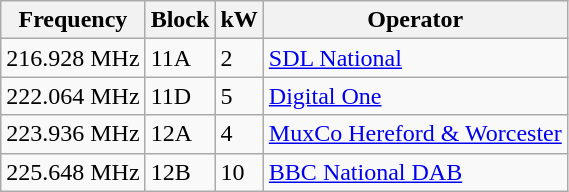<table class="wikitable sortable">
<tr>
<th>Frequency</th>
<th>Block</th>
<th>kW</th>
<th>Operator</th>
</tr>
<tr>
<td>216.928 MHz</td>
<td>11A</td>
<td>2</td>
<td><a href='#'>SDL National</a></td>
</tr>
<tr>
<td>222.064 MHz</td>
<td>11D</td>
<td>5</td>
<td><a href='#'>Digital One</a></td>
</tr>
<tr>
<td>223.936 MHz</td>
<td>12A</td>
<td>4</td>
<td><a href='#'>MuxCo Hereford & Worcester</a></td>
</tr>
<tr>
<td>225.648 MHz</td>
<td>12B</td>
<td>10</td>
<td><a href='#'>BBC National DAB</a></td>
</tr>
</table>
